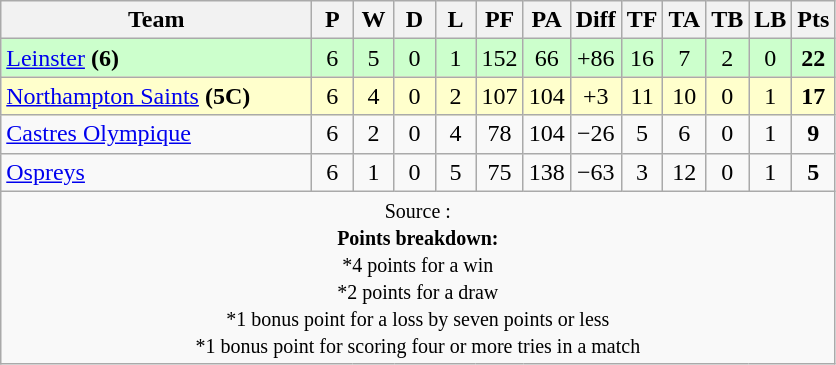<table class="wikitable" style="text-align: center;">
<tr>
<th style="width:200px;">Team</th>
<th width="20">P</th>
<th width="20">W</th>
<th width="20">D</th>
<th width="20">L</th>
<th width="20">PF</th>
<th width="20">PA</th>
<th width="20">Diff</th>
<th width="20">TF</th>
<th width="20">TA</th>
<th width="20">TB</th>
<th width="20">LB</th>
<th width="20">Pts</th>
</tr>
<tr bgcolor="#ccffcc">
<td align=left> <a href='#'>Leinster</a> <strong>(6)</strong></td>
<td>6</td>
<td>5</td>
<td>0</td>
<td>1</td>
<td>152</td>
<td>66</td>
<td>+86</td>
<td>16</td>
<td>7</td>
<td>2</td>
<td>0</td>
<td><strong>22</strong></td>
</tr>
<tr bgcolor="#ffffcc">
<td align=left> <a href='#'>Northampton Saints</a> <strong>(5C)</strong></td>
<td>6</td>
<td>4</td>
<td>0</td>
<td>2</td>
<td>107</td>
<td>104</td>
<td>+3</td>
<td>11</td>
<td>10</td>
<td>0</td>
<td>1</td>
<td><strong>17</strong></td>
</tr>
<tr>
<td align=left> <a href='#'>Castres Olympique</a></td>
<td>6</td>
<td>2</td>
<td>0</td>
<td>4</td>
<td>78</td>
<td>104</td>
<td>−26</td>
<td>5</td>
<td>6</td>
<td>0</td>
<td>1</td>
<td><strong>9</strong></td>
</tr>
<tr>
<td align=left> <a href='#'>Ospreys</a></td>
<td>6</td>
<td>1</td>
<td>0</td>
<td>5</td>
<td>75</td>
<td>138</td>
<td>−63</td>
<td>3</td>
<td>12</td>
<td>0</td>
<td>1</td>
<td><strong>5</strong></td>
</tr>
<tr |align=left|>
<td colspan="14" style="border:0px"><small>Source : <br><strong>Points breakdown:</strong><br>*4 points for a win<br>*2 points for a draw<br>*1 bonus point for a loss by seven points or less<br>*1 bonus point for scoring four or more tries in a match</small></td>
</tr>
</table>
